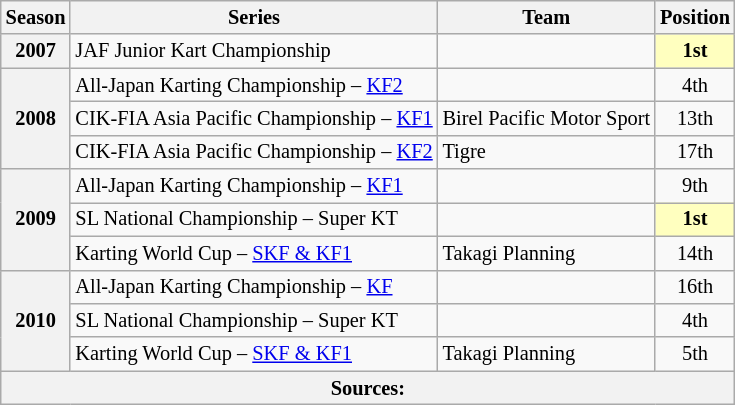<table class="wikitable" style="font-size: 85%; text-align:center">
<tr>
<th>Season</th>
<th>Series</th>
<th>Team</th>
<th>Position</th>
</tr>
<tr>
<th>2007</th>
<td align="left">JAF Junior Kart Championship</td>
<td align="left"></td>
<td style="background:#FFFFBF;"><strong>1st</strong></td>
</tr>
<tr>
<th rowspan="3">2008</th>
<td align="left">All-Japan Karting Championship – <a href='#'>KF2</a></td>
<td align="left"></td>
<td style="background:#;">4th</td>
</tr>
<tr>
<td align="left">CIK-FIA Asia Pacific Championship – <a href='#'>KF1</a></td>
<td align="left">Birel Pacific Motor Sport</td>
<td style="background:#;">13th</td>
</tr>
<tr>
<td align="left">CIK-FIA Asia Pacific Championship – <a href='#'>KF2</a></td>
<td align="left">Tigre</td>
<td style="background:#;">17th</td>
</tr>
<tr>
<th rowspan="3">2009</th>
<td align="left">All-Japan Karting Championship – <a href='#'>KF1</a></td>
<td align="left"></td>
<td style="background:#;">9th</td>
</tr>
<tr>
<td align="left">SL National Championship – Super KT</td>
<td align="left"></td>
<td style="background:#FFFFBF;"><strong>1st</strong></td>
</tr>
<tr>
<td align="left">Karting World Cup – <a href='#'>SKF & KF1</a></td>
<td align="left">Takagi Planning</td>
<td style="background:#;">14th</td>
</tr>
<tr>
<th rowspan="3">2010</th>
<td align="left">All-Japan Karting Championship – <a href='#'>KF</a></td>
<td align="left"></td>
<td style="background:#;">16th</td>
</tr>
<tr>
<td align="left">SL National Championship – Super KT</td>
<td align="left"></td>
<td style="background:#;">4th</td>
</tr>
<tr>
<td align="left">Karting World Cup – <a href='#'>SKF & KF1</a></td>
<td align="left">Takagi Planning</td>
<td style="background:#;">5th</td>
</tr>
<tr>
<th colspan="4">Sources:</th>
</tr>
</table>
